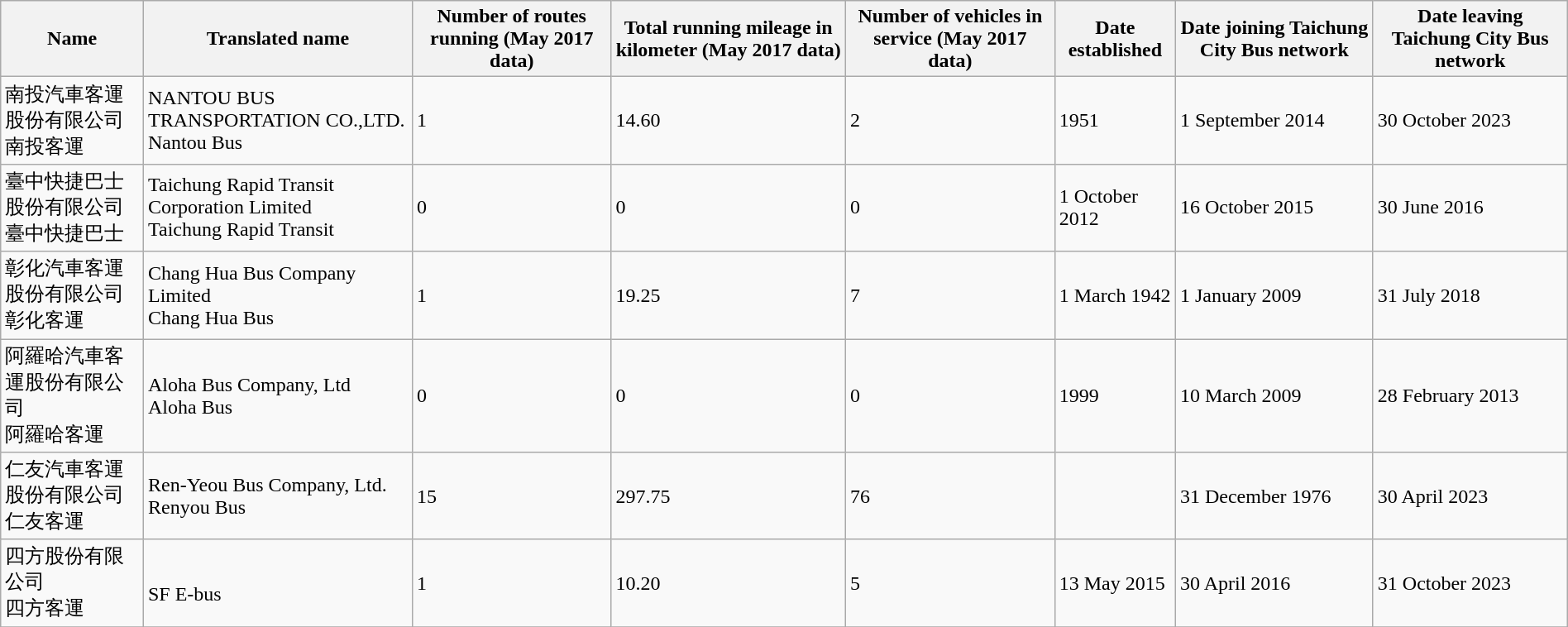<table class="wikitable" width="100%" align="center">
<tr>
<th>Name</th>
<th>Translated name</th>
<th>Number of routes running (May 2017 data)</th>
<th>Total running mileage in kilometer (May 2017 data)</th>
<th>Number of vehicles in service (May 2017 data)</th>
<th>Date established</th>
<th>Date joining Taichung City Bus network</th>
<th>Date leaving Taichung City Bus network</th>
</tr>
<tr>
<td>南投汽車客運股份有限公司<br>南投客運</td>
<td>NANTOU BUS TRANSPORTATION CO.,LTD.<br>Nantou Bus</td>
<td>1</td>
<td>14.60</td>
<td>2</td>
<td>1951</td>
<td>1 September 2014</td>
<td>30 October 2023</td>
</tr>
<tr>
<td>臺中快捷巴士股份有限公司<br>臺中快捷巴士</td>
<td>Taichung Rapid Transit Corporation Limited<br>Taichung Rapid Transit</td>
<td>0</td>
<td>0</td>
<td>0</td>
<td>1 October 2012</td>
<td>16 October 2015</td>
<td>30 June 2016</td>
</tr>
<tr>
<td>彰化汽車客運股份有限公司<br>彰化客運</td>
<td>Chang Hua Bus Company Limited<br>Chang Hua Bus</td>
<td>1</td>
<td>19.25</td>
<td>7</td>
<td>1 March 1942</td>
<td>1 January 2009</td>
<td>31 July 2018</td>
</tr>
<tr>
<td>阿羅哈汽車客運股份有限公司<br>阿羅哈客運</td>
<td>Aloha Bus Company, Ltd<br>Aloha Bus</td>
<td>0</td>
<td>0</td>
<td>0</td>
<td>1999</td>
<td>10 March 2009</td>
<td>28 February 2013</td>
</tr>
<tr>
<td>仁友汽車客運股份有限公司<br>仁友客運</td>
<td>Ren-Yeou Bus Company, Ltd.<br>Renyou Bus</td>
<td>15</td>
<td>297.75</td>
<td>76</td>
<td></td>
<td>31 December 1976</td>
<td>30 April 2023</td>
</tr>
<tr>
<td>四方股份有限公司<br>四方客運</td>
<td><br>SF E-bus</td>
<td>1</td>
<td>10.20</td>
<td>5</td>
<td>13 May 2015</td>
<td>30 April 2016</td>
<td>31 October 2023</td>
</tr>
<tr>
</tr>
</table>
